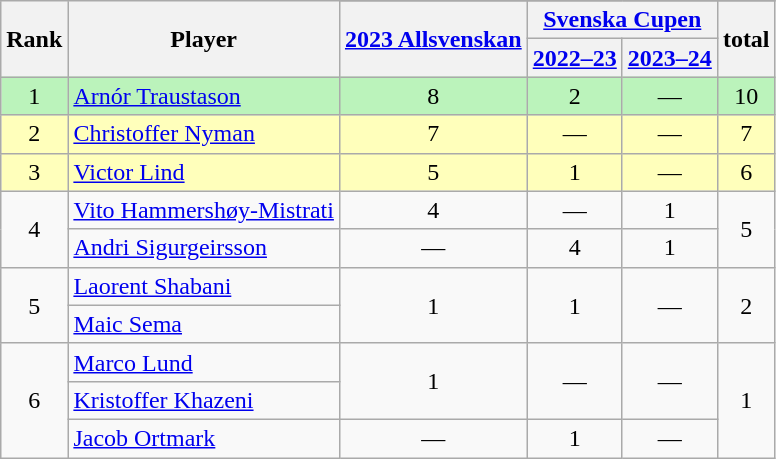<table class="wikitable" style="text-align:center">
<tr>
<th rowspan="3" scope="col">Rank</th>
<th rowspan="3" scope="col">Player</th>
</tr>
<tr>
<th rowspan="2" scope="col"><a href='#'>2023 Allsvenskan</a></th>
<th colspan="2" scope="col"><a href='#'>Svenska Cupen</a></th>
<th rowspan="2" scope="col">total</th>
</tr>
<tr>
<th><a href='#'>2022–23</a></th>
<th><a href='#'>2023–24</a></th>
</tr>
<tr style="background-color:#BBF3BB">
<td>1</td>
<td style="text-align: left;"> <a href='#'>Arnór Traustason</a></td>
<td>8</td>
<td>2</td>
<td>—</td>
<td>10</td>
</tr>
<tr style="background-color:#FFFFBB">
<td>2</td>
<td style="text-align: left;"> <a href='#'>Christoffer Nyman</a></td>
<td>7</td>
<td>—</td>
<td>—</td>
<td>7</td>
</tr>
<tr style="background-color:#FFFFBB">
<td>3</td>
<td style="text-align: left;"> <a href='#'>Victor Lind</a></td>
<td>5</td>
<td>1</td>
<td>—</td>
<td>6</td>
</tr>
<tr>
<td rowspan="2">4</td>
<td style="text-align: left;"> <a href='#'>Vito Hammershøy-Mistrati</a></td>
<td>4</td>
<td>—</td>
<td>1</td>
<td rowspan="2">5</td>
</tr>
<tr>
<td style="text-align: left;"> <a href='#'>Andri Sigurgeirsson</a></td>
<td>—</td>
<td>4</td>
<td>1</td>
</tr>
<tr>
<td rowspan="2">5</td>
<td style="text-align: left;"> <a href='#'>Laorent Shabani</a></td>
<td rowspan="2">1</td>
<td rowspan="2">1</td>
<td rowspan="2">—</td>
<td rowspan="2">2</td>
</tr>
<tr>
<td style="text-align: left;"> <a href='#'>Maic Sema</a></td>
</tr>
<tr>
<td rowspan="3">6</td>
<td style="text-align: left;"> <a href='#'>Marco Lund</a></td>
<td rowspan="2">1</td>
<td rowspan="2">—</td>
<td rowspan="2">—</td>
<td rowspan="3">1</td>
</tr>
<tr>
<td style="text-align: left;"> <a href='#'>Kristoffer Khazeni</a></td>
</tr>
<tr>
<td style="text-align: left;"> <a href='#'>Jacob Ortmark</a></td>
<td>—</td>
<td>1</td>
<td>—</td>
</tr>
</table>
